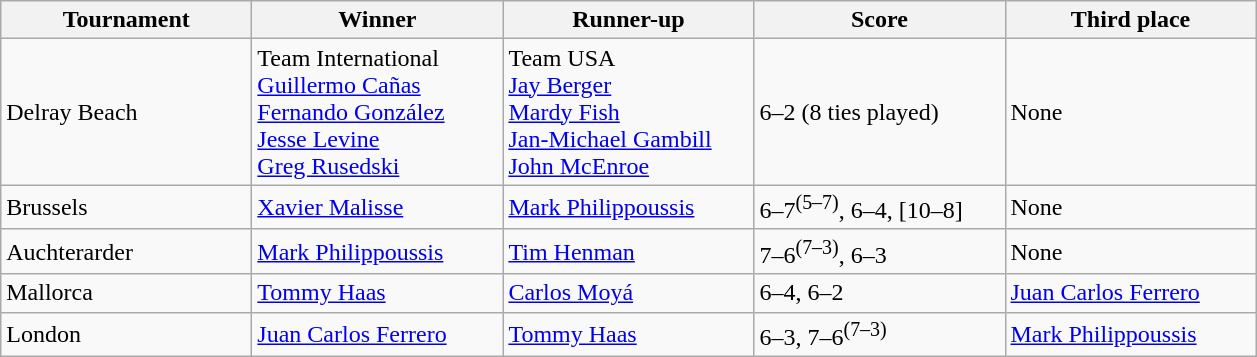<table class="wikitable">
<tr>
<th style="width:160px">Tournament</th>
<th style="width:160px">Winner</th>
<th style="width:160px">Runner-up</th>
<th style="width:160px" class="unsortable">Score</th>
<th style="width:160px">Third place</th>
</tr>
<tr>
<td>Delray Beach</td>
<td>Team International<br> <a href='#'>Guillermo Cañas</a><br> <a href='#'>Fernando González</a><br> <a href='#'>Jesse Levine</a><br> <a href='#'>Greg Rusedski</a></td>
<td>Team USA<br> <a href='#'>Jay Berger</a><br> <a href='#'>Mardy Fish</a><br> <a href='#'>Jan-Michael Gambill</a><br> <a href='#'>John McEnroe</a></td>
<td>6–2 (8 ties played)</td>
<td>None</td>
</tr>
<tr>
<td>Brussels</td>
<td> <a href='#'>Xavier Malisse</a></td>
<td> <a href='#'>Mark Philippoussis</a></td>
<td>6–7<sup>(5–7)</sup>, 6–4, [10–8]</td>
<td>None</td>
</tr>
<tr>
<td>Auchterarder</td>
<td> <a href='#'>Mark Philippoussis</a></td>
<td> <a href='#'>Tim Henman</a></td>
<td>7–6<sup>(7–3)</sup>, 6–3</td>
<td>None</td>
</tr>
<tr>
<td>Mallorca</td>
<td> <a href='#'>Tommy Haas</a></td>
<td> <a href='#'>Carlos Moyá</a></td>
<td>6–4, 6–2</td>
<td> <a href='#'>Juan Carlos Ferrero</a></td>
</tr>
<tr>
<td>London</td>
<td> <a href='#'>Juan Carlos Ferrero</a></td>
<td> <a href='#'>Tommy Haas</a></td>
<td>6–3, 7–6<sup>(7–3)</sup></td>
<td> <a href='#'>Mark Philippoussis</a></td>
</tr>
</table>
